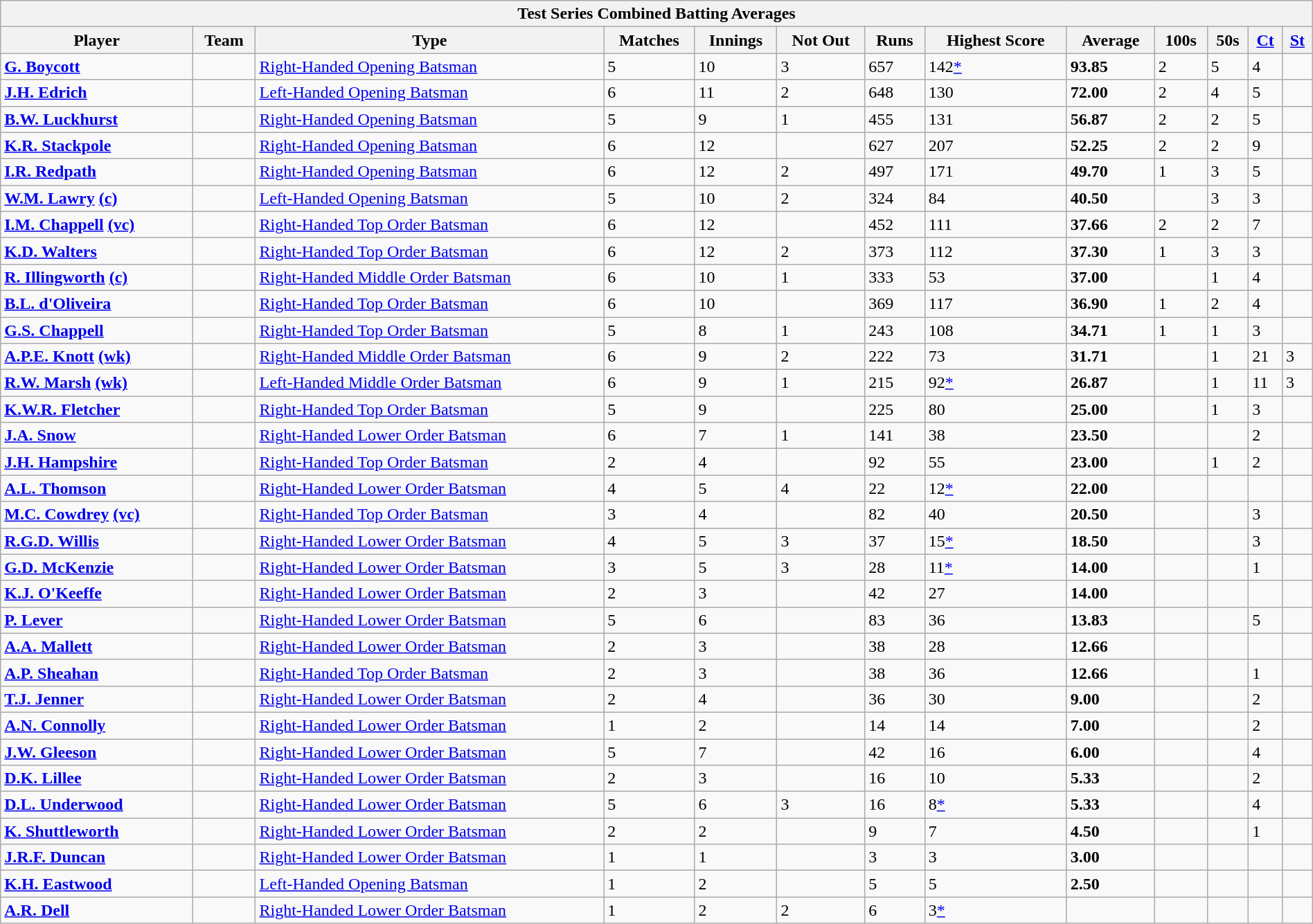<table class="wikitable" style="width:100%;">
<tr>
<th colspan=13>Test Series Combined Batting Averages</th>
</tr>
<tr>
<th>Player</th>
<th>Team</th>
<th>Type</th>
<th>Matches</th>
<th>Innings</th>
<th>Not Out</th>
<th>Runs</th>
<th>Highest Score</th>
<th>Average</th>
<th>100s</th>
<th>50s</th>
<th><a href='#'>Ct</a></th>
<th><a href='#'>St</a></th>
</tr>
<tr align=left>
<td><strong><a href='#'>G. Boycott</a></strong></td>
<td></td>
<td><a href='#'>Right-Handed Opening Batsman</a></td>
<td>5</td>
<td>10</td>
<td>3</td>
<td>657</td>
<td>142<a href='#'>*</a></td>
<td><strong>93.85</strong></td>
<td>2</td>
<td>5</td>
<td>4</td>
<td></td>
</tr>
<tr align=left>
<td><strong><a href='#'>J.H. Edrich</a></strong></td>
<td></td>
<td><a href='#'>Left-Handed Opening Batsman</a></td>
<td>6</td>
<td>11</td>
<td>2</td>
<td>648</td>
<td>130</td>
<td><strong>72.00</strong></td>
<td>2</td>
<td>4</td>
<td>5</td>
<td></td>
</tr>
<tr align=left>
<td><strong><a href='#'>B.W. Luckhurst</a></strong></td>
<td></td>
<td><a href='#'>Right-Handed Opening Batsman</a></td>
<td>5</td>
<td>9</td>
<td>1</td>
<td>455</td>
<td>131</td>
<td><strong>56.87</strong></td>
<td>2</td>
<td>2</td>
<td>5</td>
<td></td>
</tr>
<tr align=left>
<td><strong><a href='#'>K.R. Stackpole</a></strong></td>
<td></td>
<td><a href='#'>Right-Handed Opening Batsman</a></td>
<td>6</td>
<td>12</td>
<td></td>
<td>627</td>
<td>207</td>
<td><strong>52.25</strong></td>
<td>2</td>
<td>2</td>
<td>9</td>
<td></td>
</tr>
<tr align=left>
<td><strong><a href='#'>I.R. Redpath</a></strong></td>
<td></td>
<td><a href='#'>Right-Handed Opening Batsman</a></td>
<td>6</td>
<td>12</td>
<td>2</td>
<td>497</td>
<td>171</td>
<td><strong>49.70</strong></td>
<td>1</td>
<td>3</td>
<td>5</td>
<td></td>
</tr>
<tr align=left>
<td><strong><a href='#'>W.M. Lawry</a> <a href='#'>(c)</a></strong></td>
<td></td>
<td><a href='#'>Left-Handed Opening Batsman</a></td>
<td>5</td>
<td>10</td>
<td>2</td>
<td>324</td>
<td>84</td>
<td><strong>40.50</strong></td>
<td></td>
<td>3</td>
<td>3</td>
<td></td>
</tr>
<tr align=left>
<td><strong><a href='#'>I.M. Chappell</a> <a href='#'>(vc)</a></strong></td>
<td></td>
<td><a href='#'>Right-Handed Top Order Batsman</a></td>
<td>6</td>
<td>12</td>
<td></td>
<td>452</td>
<td>111</td>
<td><strong>37.66</strong></td>
<td>2</td>
<td>2</td>
<td>7</td>
<td></td>
</tr>
<tr align=left>
<td><strong><a href='#'>K.D. Walters</a></strong></td>
<td></td>
<td><a href='#'>Right-Handed Top Order Batsman</a></td>
<td>6</td>
<td>12</td>
<td>2</td>
<td>373</td>
<td>112</td>
<td><strong>37.30</strong></td>
<td>1</td>
<td>3</td>
<td>3</td>
<td></td>
</tr>
<tr align=left>
<td><strong><a href='#'>R. Illingworth</a> <a href='#'>(c)</a></strong></td>
<td></td>
<td><a href='#'>Right-Handed Middle Order Batsman</a></td>
<td>6</td>
<td>10</td>
<td>1</td>
<td>333</td>
<td>53</td>
<td><strong>37.00</strong></td>
<td></td>
<td>1</td>
<td>4</td>
<td></td>
</tr>
<tr align=left>
<td><strong><a href='#'>B.L. d'Oliveira</a></strong></td>
<td></td>
<td><a href='#'>Right-Handed Top Order Batsman</a></td>
<td>6</td>
<td>10</td>
<td></td>
<td>369</td>
<td>117</td>
<td><strong>36.90</strong></td>
<td>1</td>
<td>2</td>
<td>4</td>
<td></td>
</tr>
<tr align=left>
<td><strong><a href='#'>G.S. Chappell</a></strong></td>
<td></td>
<td><a href='#'>Right-Handed Top Order Batsman</a></td>
<td>5</td>
<td>8</td>
<td>1</td>
<td>243</td>
<td>108</td>
<td><strong>34.71</strong></td>
<td>1</td>
<td>1</td>
<td>3</td>
<td></td>
</tr>
<tr align=left>
<td><strong><a href='#'>A.P.E. Knott</a> <a href='#'>(wk)</a></strong></td>
<td></td>
<td><a href='#'>Right-Handed Middle Order Batsman</a></td>
<td>6</td>
<td>9</td>
<td>2</td>
<td>222</td>
<td>73</td>
<td><strong>31.71</strong></td>
<td></td>
<td>1</td>
<td>21</td>
<td>3</td>
</tr>
<tr align=left>
<td><strong><a href='#'>R.W. Marsh</a> <a href='#'>(wk)</a></strong></td>
<td></td>
<td><a href='#'>Left-Handed Middle Order Batsman</a></td>
<td>6</td>
<td>9</td>
<td>1</td>
<td>215</td>
<td>92<a href='#'>*</a></td>
<td><strong>26.87</strong></td>
<td></td>
<td>1</td>
<td>11</td>
<td>3</td>
</tr>
<tr align=left>
<td><strong><a href='#'>K.W.R. Fletcher</a></strong></td>
<td></td>
<td><a href='#'>Right-Handed Top Order Batsman</a></td>
<td>5</td>
<td>9</td>
<td></td>
<td>225</td>
<td>80</td>
<td><strong>25.00</strong></td>
<td></td>
<td>1</td>
<td>3</td>
<td></td>
</tr>
<tr align=left>
<td><strong><a href='#'>J.A. Snow</a></strong></td>
<td></td>
<td><a href='#'>Right-Handed Lower Order Batsman</a></td>
<td>6</td>
<td>7</td>
<td>1</td>
<td>141</td>
<td>38</td>
<td><strong>23.50</strong></td>
<td></td>
<td></td>
<td>2</td>
<td></td>
</tr>
<tr align=left>
<td><strong><a href='#'>J.H. Hampshire</a></strong></td>
<td></td>
<td><a href='#'>Right-Handed Top Order Batsman</a></td>
<td>2</td>
<td>4</td>
<td></td>
<td>92</td>
<td>55</td>
<td><strong>23.00</strong></td>
<td></td>
<td>1</td>
<td>2</td>
<td></td>
</tr>
<tr align=left>
<td><strong><a href='#'>A.L. Thomson</a></strong></td>
<td></td>
<td><a href='#'>Right-Handed Lower Order Batsman</a></td>
<td>4</td>
<td>5</td>
<td>4</td>
<td>22</td>
<td>12<a href='#'>*</a></td>
<td><strong>22.00</strong></td>
<td></td>
<td></td>
<td></td>
<td></td>
</tr>
<tr align=left>
<td><strong><a href='#'>M.C. Cowdrey</a> <a href='#'>(vc)</a></strong></td>
<td></td>
<td><a href='#'>Right-Handed Top Order Batsman</a></td>
<td>3</td>
<td>4</td>
<td></td>
<td>82</td>
<td>40</td>
<td><strong>20.50</strong></td>
<td></td>
<td></td>
<td>3</td>
<td></td>
</tr>
<tr align=left>
<td><strong><a href='#'>R.G.D. Willis</a></strong></td>
<td></td>
<td><a href='#'>Right-Handed Lower Order Batsman</a></td>
<td>4</td>
<td>5</td>
<td>3</td>
<td>37</td>
<td>15<a href='#'>*</a></td>
<td><strong>18.50</strong></td>
<td></td>
<td></td>
<td>3</td>
<td></td>
</tr>
<tr align=left>
<td><strong><a href='#'>G.D. McKenzie</a></strong></td>
<td></td>
<td><a href='#'>Right-Handed Lower Order Batsman</a></td>
<td>3</td>
<td>5</td>
<td>3</td>
<td>28</td>
<td>11<a href='#'>*</a></td>
<td><strong>14.00</strong></td>
<td></td>
<td></td>
<td>1</td>
<td></td>
</tr>
<tr align=left>
<td><strong><a href='#'>K.J. O'Keeffe</a></strong></td>
<td></td>
<td><a href='#'>Right-Handed Lower Order Batsman</a></td>
<td>2</td>
<td>3</td>
<td></td>
<td>42</td>
<td>27</td>
<td><strong>14.00</strong></td>
<td></td>
<td></td>
<td></td>
<td></td>
</tr>
<tr align=left>
<td><strong><a href='#'>P. Lever</a></strong></td>
<td></td>
<td><a href='#'>Right-Handed Lower Order Batsman</a></td>
<td>5</td>
<td>6</td>
<td></td>
<td>83</td>
<td>36</td>
<td><strong>13.83</strong></td>
<td></td>
<td></td>
<td>5</td>
<td></td>
</tr>
<tr align=left>
<td><strong><a href='#'>A.A. Mallett</a></strong></td>
<td></td>
<td><a href='#'>Right-Handed Lower Order Batsman</a></td>
<td>2</td>
<td>3</td>
<td></td>
<td>38</td>
<td>28</td>
<td><strong>12.66</strong></td>
<td></td>
<td></td>
<td></td>
<td></td>
</tr>
<tr align=left>
<td><strong><a href='#'>A.P. Sheahan</a></strong></td>
<td></td>
<td><a href='#'>Right-Handed Top Order Batsman</a></td>
<td>2</td>
<td>3</td>
<td></td>
<td>38</td>
<td>36</td>
<td><strong>12.66</strong></td>
<td></td>
<td></td>
<td>1</td>
<td></td>
</tr>
<tr align=left>
<td><strong><a href='#'>T.J. Jenner</a></strong></td>
<td></td>
<td><a href='#'>Right-Handed Lower Order Batsman</a></td>
<td>2</td>
<td>4</td>
<td></td>
<td>36</td>
<td>30</td>
<td><strong>9.00</strong></td>
<td></td>
<td></td>
<td>2</td>
<td></td>
</tr>
<tr align=left>
<td><strong><a href='#'>A.N. Connolly</a></strong></td>
<td></td>
<td><a href='#'>Right-Handed Lower Order Batsman</a></td>
<td>1</td>
<td>2</td>
<td></td>
<td>14</td>
<td>14</td>
<td><strong>7.00</strong></td>
<td></td>
<td></td>
<td>2</td>
<td></td>
</tr>
<tr align=left>
<td><strong><a href='#'>J.W. Gleeson</a></strong></td>
<td></td>
<td><a href='#'>Right-Handed Lower Order Batsman</a></td>
<td>5</td>
<td>7</td>
<td></td>
<td>42</td>
<td>16</td>
<td><strong>6.00</strong></td>
<td></td>
<td></td>
<td>4</td>
<td></td>
</tr>
<tr align=left>
<td><strong><a href='#'>D.K. Lillee</a></strong></td>
<td></td>
<td><a href='#'>Right-Handed Lower Order Batsman</a></td>
<td>2</td>
<td>3</td>
<td></td>
<td>16</td>
<td>10</td>
<td><strong>5.33</strong></td>
<td></td>
<td></td>
<td>2</td>
<td></td>
</tr>
<tr align=left>
<td><strong><a href='#'>D.L. Underwood</a></strong></td>
<td></td>
<td><a href='#'>Right-Handed Lower Order Batsman</a></td>
<td>5</td>
<td>6</td>
<td>3</td>
<td>16</td>
<td>8<a href='#'>*</a></td>
<td><strong>5.33</strong></td>
<td></td>
<td></td>
<td>4</td>
<td></td>
</tr>
<tr align=left>
<td><strong><a href='#'>K. Shuttleworth</a></strong></td>
<td></td>
<td><a href='#'>Right-Handed Lower Order Batsman</a></td>
<td>2</td>
<td>2</td>
<td></td>
<td>9</td>
<td>7</td>
<td><strong>4.50</strong></td>
<td></td>
<td></td>
<td>1</td>
<td></td>
</tr>
<tr align=left>
<td><strong><a href='#'>J.R.F. Duncan</a></strong></td>
<td></td>
<td><a href='#'>Right-Handed Lower Order Batsman</a></td>
<td>1</td>
<td>1</td>
<td></td>
<td>3</td>
<td>3</td>
<td><strong>3.00</strong></td>
<td></td>
<td></td>
<td></td>
<td></td>
</tr>
<tr align=left>
<td><strong><a href='#'>K.H. Eastwood</a></strong></td>
<td></td>
<td><a href='#'>Left-Handed Opening Batsman</a></td>
<td>1</td>
<td>2</td>
<td></td>
<td>5</td>
<td>5</td>
<td><strong>2.50</strong></td>
<td></td>
<td></td>
<td></td>
<td></td>
</tr>
<tr align=left>
<td><strong><a href='#'>A.R. Dell</a></strong></td>
<td></td>
<td><a href='#'>Right-Handed Lower Order Batsman</a></td>
<td>1</td>
<td>2</td>
<td>2</td>
<td>6</td>
<td>3<a href='#'>*</a></td>
<td></td>
<td></td>
<td></td>
<td></td>
<td></td>
</tr>
</table>
